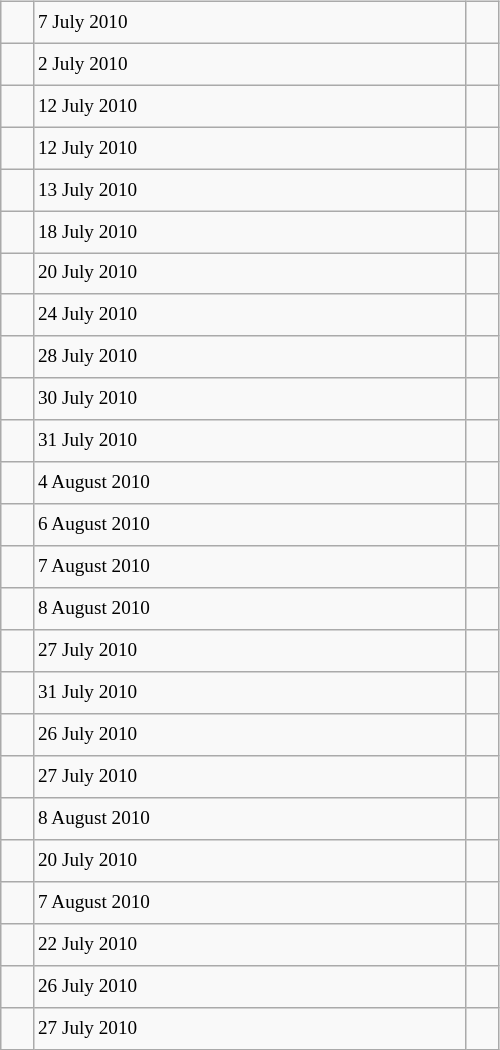<table class="wikitable" style="font-size: 80%; float: left; width: 26em; margin-right: 1em; height: 700px">
<tr>
<td></td>
<td>7 July 2010</td>
<td></td>
</tr>
<tr>
<td></td>
<td>2 July 2010</td>
<td></td>
</tr>
<tr>
<td></td>
<td>12 July 2010</td>
<td></td>
</tr>
<tr>
<td></td>
<td>12 July 2010</td>
<td></td>
</tr>
<tr>
<td></td>
<td>13 July 2010</td>
<td></td>
</tr>
<tr>
<td></td>
<td>18 July 2010</td>
<td></td>
</tr>
<tr>
<td></td>
<td>20 July 2010</td>
<td></td>
</tr>
<tr>
<td></td>
<td>24 July 2010</td>
<td></td>
</tr>
<tr>
<td></td>
<td>28 July 2010</td>
<td></td>
</tr>
<tr>
<td></td>
<td>30 July 2010</td>
<td></td>
</tr>
<tr>
<td></td>
<td>31 July 2010</td>
<td></td>
</tr>
<tr>
<td></td>
<td>4 August 2010</td>
<td></td>
</tr>
<tr>
<td></td>
<td>6 August 2010</td>
<td></td>
</tr>
<tr>
<td></td>
<td>7 August 2010</td>
<td></td>
</tr>
<tr>
<td></td>
<td>8 August 2010</td>
<td></td>
</tr>
<tr>
<td></td>
<td>27 July 2010</td>
<td></td>
</tr>
<tr>
<td></td>
<td>31 July 2010</td>
<td></td>
</tr>
<tr>
<td></td>
<td>26 July 2010</td>
<td></td>
</tr>
<tr>
<td></td>
<td>27 July 2010</td>
<td></td>
</tr>
<tr>
<td></td>
<td>8 August 2010</td>
<td></td>
</tr>
<tr>
<td></td>
<td>20 July 2010</td>
<td></td>
</tr>
<tr>
<td></td>
<td>7 August 2010</td>
<td></td>
</tr>
<tr>
<td></td>
<td>22 July 2010</td>
<td></td>
</tr>
<tr>
<td></td>
<td>26 July 2010</td>
<td></td>
</tr>
<tr>
<td></td>
<td>27 July 2010</td>
<td></td>
</tr>
</table>
